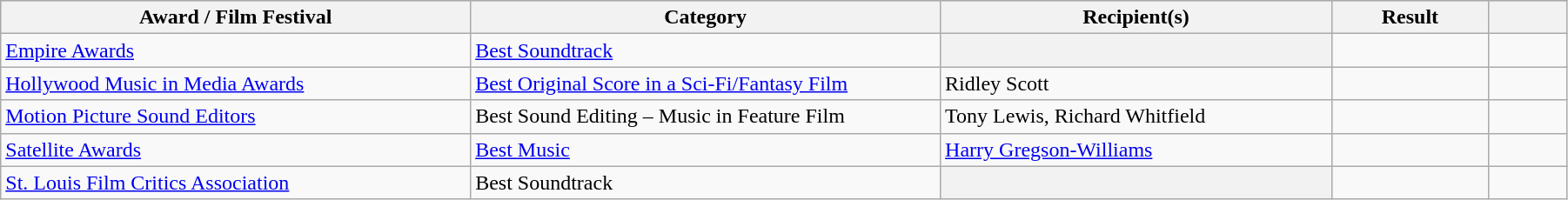<table class="wikitable sortable" width="95%">
<tr style="background:#ccc; text-align:center;">
<th scope="col" width="30%">Award / Film Festival</th>
<th scope="col" width="30%">Category</th>
<th scope="col" width="25%">Recipient(s)</th>
<th scope="col" width="10%">Result</th>
<th scope="col" class="unsortable"></th>
</tr>
<tr>
<td><a href='#'>Empire Awards</a></td>
<td><a href='#'>Best Soundtrack</a></td>
<th></th>
<td></td>
<td style="text-align:center;"></td>
</tr>
<tr>
<td><a href='#'>Hollywood Music in Media Awards</a></td>
<td><a href='#'>Best Original Score in a Sci-Fi/Fantasy Film</a></td>
<td>Ridley Scott</td>
<td></td>
<td style="text-align:center;"><br></td>
</tr>
<tr>
<td><a href='#'>Motion Picture Sound Editors</a></td>
<td>Best Sound Editing – Music in Feature Film</td>
<td>Tony Lewis, Richard Whitfield</td>
<td></td>
<td style="text-align:center;"></td>
</tr>
<tr>
<td><a href='#'>Satellite Awards</a></td>
<td><a href='#'>Best Music</a></td>
<td><a href='#'>Harry Gregson-Williams</a></td>
<td></td>
<td style="text-align:center;"></td>
</tr>
<tr>
<td><a href='#'>St. Louis Film Critics Association</a></td>
<td>Best Soundtrack</td>
<th></th>
<td></td>
<td style="text-align:center;"></td>
</tr>
</table>
